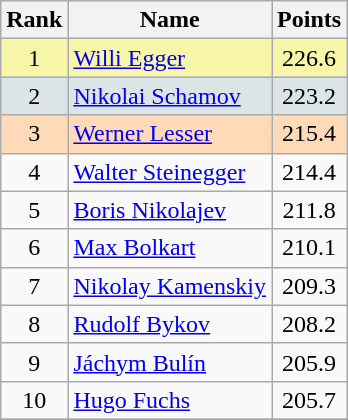<table class="wikitable sortable">
<tr>
<th align=Center>Rank</th>
<th>Name</th>
<th>Points</th>
</tr>
<tr style="background:#F7F6A8">
<td align=center>1</td>
<td> <a href='#'>Willi Egger</a></td>
<td align=center>226.6</td>
</tr>
<tr style="background: #DCE5E5;">
<td align=center>2</td>
<td> <a href='#'>Nikolai Schamov</a></td>
<td align=center>223.2</td>
</tr>
<tr style="background: #FFDAB9;">
<td align=center>3</td>
<td> <a href='#'>Werner Lesser</a></td>
<td align=center>215.4</td>
</tr>
<tr>
<td align=center>4</td>
<td> <a href='#'>Walter Steinegger</a></td>
<td align=center>214.4</td>
</tr>
<tr>
<td align=center>5</td>
<td> <a href='#'>Boris Nikolajev</a></td>
<td align=center>211.8</td>
</tr>
<tr>
<td align=center>6</td>
<td> <a href='#'>Max Bolkart</a></td>
<td align=center>210.1</td>
</tr>
<tr>
<td align=center>7</td>
<td> <a href='#'>Nikolay Kamenskiy</a></td>
<td align=center>209.3</td>
</tr>
<tr>
<td align=center>8</td>
<td> <a href='#'>Rudolf Bykov</a></td>
<td align=center>208.2</td>
</tr>
<tr>
<td align=center>9</td>
<td> <a href='#'>Jáchym Bulín</a></td>
<td align=center>205.9</td>
</tr>
<tr>
<td align=center>10</td>
<td> <a href='#'>Hugo Fuchs</a></td>
<td align=center>205.7</td>
</tr>
<tr>
</tr>
</table>
